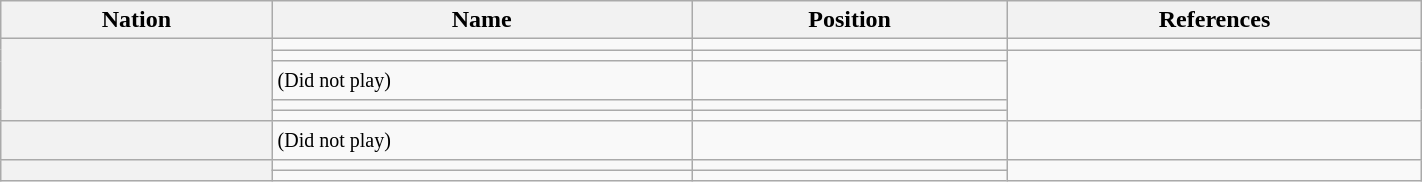<table class="wikitable sortable" width="75%">
<tr>
<th scope="col">Nation</th>
<th scope="col">Name</th>
<th scope="col">Position</th>
<th scope="col" class="unsortable">References</th>
</tr>
<tr>
<th scope="row" rowspan="5"></th>
<td></td>
<td></td>
<td></td>
</tr>
<tr>
<td></td>
<td></td>
<td rowspan="4"></td>
</tr>
<tr>
<td>  <small>(Did not play)</small></td>
<td></td>
</tr>
<tr>
<td></td>
<td></td>
</tr>
<tr>
<td></td>
<td></td>
</tr>
<tr>
<th scope="row"></th>
<td> <small>(Did not play)</small></td>
<td></td>
<td></td>
</tr>
<tr>
<th scope="row" rowspan="2"></th>
<td></td>
<td></td>
<td rowspan="2"></td>
</tr>
<tr>
<td></td>
<td></td>
</tr>
</table>
